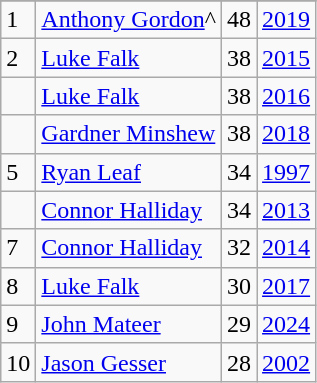<table class="wikitable">
<tr>
</tr>
<tr>
<td>1</td>
<td><a href='#'>Anthony Gordon</a>^</td>
<td>48</td>
<td><a href='#'>2019</a></td>
</tr>
<tr>
<td>2</td>
<td><a href='#'>Luke Falk</a></td>
<td>38</td>
<td><a href='#'>2015</a></td>
</tr>
<tr>
<td></td>
<td><a href='#'>Luke Falk</a></td>
<td>38</td>
<td><a href='#'>2016</a></td>
</tr>
<tr>
<td></td>
<td><a href='#'>Gardner Minshew</a></td>
<td>38</td>
<td><a href='#'>2018</a></td>
</tr>
<tr>
<td>5</td>
<td><a href='#'>Ryan Leaf</a></td>
<td>34</td>
<td><a href='#'>1997</a></td>
</tr>
<tr>
<td></td>
<td><a href='#'>Connor Halliday</a></td>
<td>34</td>
<td><a href='#'>2013</a></td>
</tr>
<tr>
<td>7</td>
<td><a href='#'>Connor Halliday</a></td>
<td>32</td>
<td><a href='#'>2014</a></td>
</tr>
<tr>
<td>8</td>
<td><a href='#'>Luke Falk</a></td>
<td>30</td>
<td><a href='#'>2017</a></td>
</tr>
<tr>
<td>9</td>
<td><a href='#'>John Mateer</a></td>
<td>29</td>
<td><a href='#'>2024</a></td>
</tr>
<tr>
<td>10</td>
<td><a href='#'>Jason Gesser</a></td>
<td>28</td>
<td><a href='#'>2002</a></td>
</tr>
</table>
